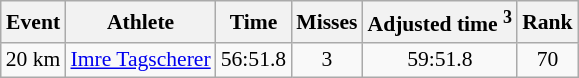<table class="wikitable" style="font-size:90%">
<tr>
<th>Event</th>
<th>Athlete</th>
<th>Time</th>
<th>Misses</th>
<th>Adjusted time <sup>3</sup></th>
<th>Rank</th>
</tr>
<tr>
<td>20 km</td>
<td><a href='#'>Imre Tagscherer</a></td>
<td align="center">56:51.8</td>
<td align="center">3</td>
<td align="center">59:51.8</td>
<td align="center">70</td>
</tr>
</table>
